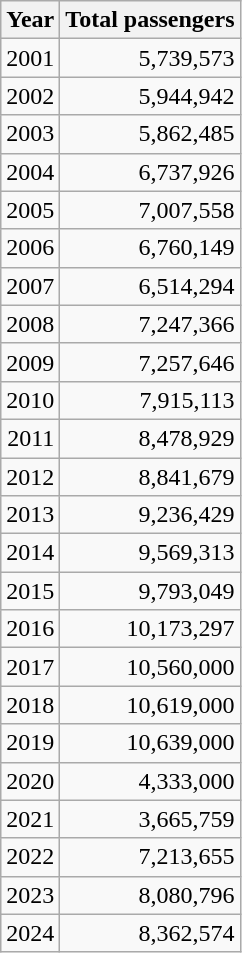<table class="wikitable" style="text-align:right; margin:left">
<tr>
<th>Year</th>
<th>Total passengers</th>
</tr>
<tr>
<td>2001</td>
<td>5,739,573</td>
</tr>
<tr>
<td>2002</td>
<td>5,944,942</td>
</tr>
<tr>
<td>2003</td>
<td>5,862,485</td>
</tr>
<tr>
<td>2004</td>
<td>6,737,926</td>
</tr>
<tr>
<td>2005</td>
<td>7,007,558</td>
</tr>
<tr>
<td>2006</td>
<td>6,760,149</td>
</tr>
<tr>
<td>2007</td>
<td>6,514,294</td>
</tr>
<tr>
<td>2008</td>
<td>7,247,366</td>
</tr>
<tr>
<td>2009</td>
<td>7,257,646</td>
</tr>
<tr>
<td>2010</td>
<td>7,915,113</td>
</tr>
<tr>
<td>2011</td>
<td>8,478,929</td>
</tr>
<tr>
<td>2012</td>
<td>8,841,679</td>
</tr>
<tr>
<td>2013</td>
<td>9,236,429</td>
</tr>
<tr>
<td>2014</td>
<td>9,569,313</td>
</tr>
<tr>
<td>2015</td>
<td>9,793,049</td>
</tr>
<tr>
<td>2016</td>
<td>10,173,297</td>
</tr>
<tr>
<td>2017</td>
<td>10,560,000</td>
</tr>
<tr>
<td>2018</td>
<td>10,619,000</td>
</tr>
<tr>
<td>2019</td>
<td>10,639,000</td>
</tr>
<tr>
<td>2020</td>
<td>4,333,000</td>
</tr>
<tr>
<td>2021</td>
<td>3,665,759</td>
</tr>
<tr>
<td>2022</td>
<td>7,213,655</td>
</tr>
<tr>
<td>2023</td>
<td>8,080,796</td>
</tr>
<tr>
<td>2024</td>
<td>8,362,574</td>
</tr>
</table>
